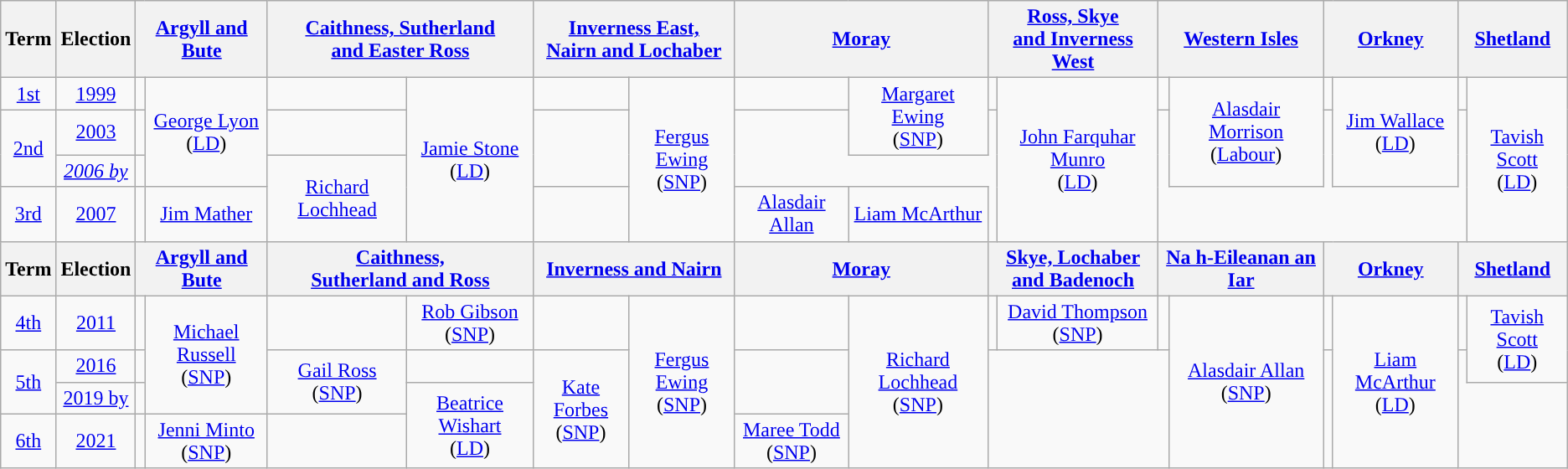<table class="wikitable" style="text-align:center">
<tr>
<th>Term</th>
<th>Election</th>
<th colspan="2"><a href='#'>Argyll and Bute</a></th>
<th colspan="2"><a href='#'>Caithness, Sutherland <br> and Easter Ross</a></th>
<th colspan="2"><a href='#'>Inverness East, <br> Nairn and Lochaber</a></th>
<th colspan="2"><a href='#'>Moray</a></th>
<th colspan="2"><a href='#'>Ross, Skye <br> and Inverness West</a></th>
<th colspan="2"><a href='#'>Western Isles</a></th>
<th colspan="2"><a href='#'>Orkney</a></th>
<th colspan="2"><a href='#'>Shetland</a></th>
</tr>
<tr>
<td><a href='#'>1st</a></td>
<td><a href='#'>1999</a></td>
<td></td>
<td rowspan="3"><a href='#'>George Lyon</a><br>(<a href='#'>LD</a>)</td>
<td></td>
<td rowspan="4"><a href='#'>Jamie Stone</a><br>(<a href='#'>LD</a>)</td>
<td></td>
<td rowspan="4"><a href='#'>Fergus Ewing</a><br>(<a href='#'>SNP</a>)</td>
<td></td>
<td rowspan="2"><a href='#'>Margaret Ewing</a> <br>(<a href='#'>SNP</a>)</td>
<td></td>
<td rowspan="4"><a href='#'>John Farquhar Munro</a><br>(<a href='#'>LD</a>)</td>
<td></td>
<td rowspan="3"><a href='#'>Alasdair Morrison</a><br>(<a href='#'>Labour</a>)</td>
<td></td>
<td rowspan="3"><a href='#'>Jim Wallace</a><br>(<a href='#'>LD</a>)</td>
<td></td>
<td rowspan="4"><a href='#'>Tavish Scott</a><br>(<a href='#'>LD</a>)</td>
</tr>
<tr>
<td rowspan="2"><a href='#'>2nd</a></td>
<td><a href='#'>2003</a></td>
</tr>
<tr>
<td><em><a href='#'>2006 by</a></em></td>
<td></td>
<td rowspan="2"><a href='#'>Richard Lochhead</a><br></td>
</tr>
<tr>
<td><a href='#'>3rd</a></td>
<td><a href='#'>2007</a></td>
<td></td>
<td><a href='#'>Jim Mather</a><br></td>
<td></td>
<td><a href='#'>Alasdair Allan</a><br></td>
<td><a href='#'>Liam McArthur</a><br></td>
</tr>
<tr>
<th>Term</th>
<th>Election</th>
<th colspan="2"><a href='#'>Argyll and Bute</a></th>
<th colspan="2"><a href='#'>Caithness, <br> Sutherland and Ross</a></th>
<th colspan="2"><a href='#'>Inverness and Nairn</a></th>
<th colspan="2"><a href='#'>Moray</a></th>
<th colspan="2"><a href='#'>Skye, Lochaber <br>and Badenoch</a></th>
<th colspan="2"><a href='#'>Na h-Eileanan an Iar</a></th>
<th colspan="2"><a href='#'>Orkney</a></th>
<th colspan="2"><a href='#'>Shetland</a></th>
</tr>
<tr>
<td><a href='#'>4th</a></td>
<td><a href='#'>2011</a></td>
<td></td>
<td rowspan="3"><a href='#'>Michael Russell</a><br>(<a href='#'>SNP</a>)</td>
<td></td>
<td><a href='#'>Rob Gibson</a><br>(<a href='#'>SNP</a>)</td>
<td></td>
<td rowspan="4"><a href='#'>Fergus Ewing</a><br>(<a href='#'>SNP</a>)</td>
<td></td>
<td rowspan="4"><a href='#'>Richard Lochhead</a><br>(<a href='#'>SNP</a>)</td>
<td></td>
<td><a href='#'>David Thompson</a><br>(<a href='#'>SNP</a>)</td>
<td></td>
<td rowspan="4"><a href='#'>Alasdair Allan</a><br>(<a href='#'>SNP</a>)</td>
<td></td>
<td rowspan="4"><a href='#'>Liam McArthur</a><br>(<a href='#'>LD</a>)</td>
<td></td>
<td rowspan="2"><a href='#'>Tavish Scott</a> <br>(<a href='#'>LD</a>)</td>
</tr>
<tr>
<td rowspan=2><a href='#'>5th</a></td>
<td><a href='#'>2016</a></td>
<td></td>
<td rowspan="2"><a href='#'>Gail Ross</a><br>(<a href='#'>SNP</a>)</td>
<td></td>
<td rowspan="3"><a href='#'>Kate Forbes</a><br>(<a href='#'>SNP</a>)</td>
</tr>
<tr>
<td><a href='#'>2019 by</a></td>
<td></td>
<td rowspan="2"><a href='#'>Beatrice Wishart</a><br>(<a href='#'>LD</a>)</td>
</tr>
<tr>
<td><a href='#'>6th</a></td>
<td><a href='#'>2021</a></td>
<td></td>
<td><a href='#'>Jenni Minto</a><br>(<a href='#'>SNP</a>)</td>
<td></td>
<td><a href='#'>Maree Todd</a><br>(<a href='#'>SNP</a>)</td>
</tr>
</table>
